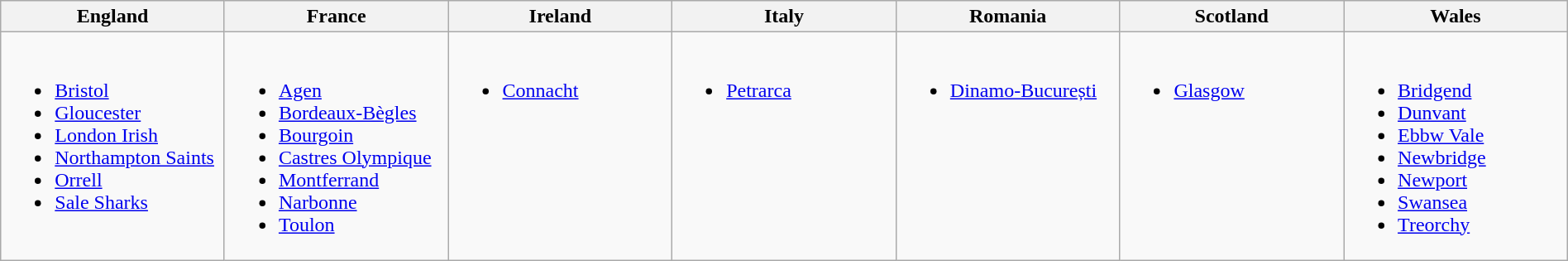<table class="wikitable" style="width:100%;">
<tr>
<th width=14%>England</th>
<th width=14%>France</th>
<th width=14%>Ireland</th>
<th width=14%>Italy</th>
<th width=14%>Romania</th>
<th width=14%>Scotland</th>
<th width=14%>Wales</th>
</tr>
<tr valign=top>
<td><br><ul><li><a href='#'>Bristol</a></li><li><a href='#'>Gloucester</a></li><li><a href='#'>London Irish</a></li><li><a href='#'>Northampton Saints</a></li><li><a href='#'>Orrell</a></li><li><a href='#'>Sale Sharks</a></li></ul></td>
<td><br><ul><li><a href='#'>Agen</a></li><li><a href='#'>Bordeaux-Bègles</a></li><li><a href='#'>Bourgoin</a></li><li><a href='#'>Castres Olympique</a></li><li><a href='#'>Montferrand</a></li><li><a href='#'>Narbonne</a></li><li><a href='#'>Toulon</a></li></ul></td>
<td><br><ul><li><a href='#'>Connacht</a></li></ul></td>
<td><br><ul><li><a href='#'>Petrarca</a></li></ul></td>
<td><br><ul><li><a href='#'>Dinamo-București</a></li></ul></td>
<td><br><ul><li><a href='#'>Glasgow</a></li></ul></td>
<td><br><ul><li><a href='#'>Bridgend</a></li><li><a href='#'>Dunvant</a></li><li><a href='#'>Ebbw Vale</a></li><li><a href='#'>Newbridge</a></li><li><a href='#'>Newport</a></li><li><a href='#'>Swansea</a></li><li><a href='#'>Treorchy</a></li></ul></td>
</tr>
</table>
